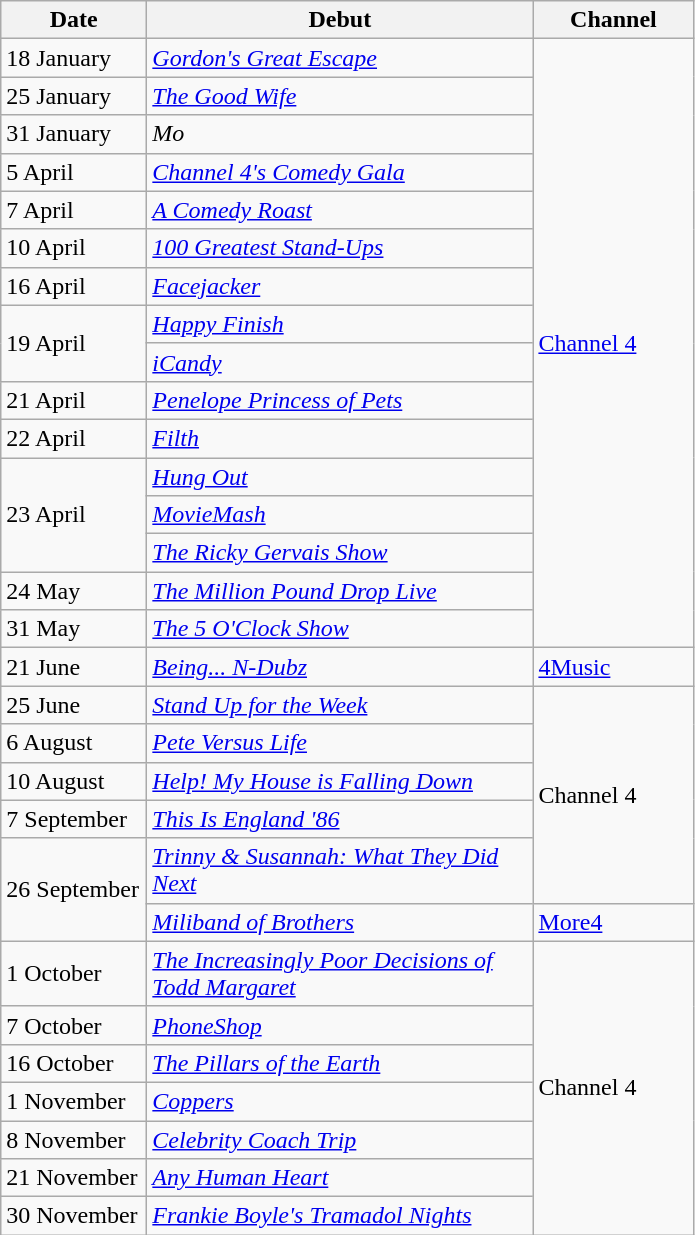<table class="wikitable">
<tr>
<th width=90>Date</th>
<th width=250>Debut</th>
<th width=100>Channel</th>
</tr>
<tr>
<td>18 January</td>
<td><em><a href='#'>Gordon's Great Escape</a></em></td>
<td rowspan=16><a href='#'>Channel 4</a></td>
</tr>
<tr>
<td>25 January</td>
<td><em><a href='#'>The Good Wife</a></em></td>
</tr>
<tr>
<td>31 January</td>
<td><em>Mo</em></td>
</tr>
<tr>
<td>5 April</td>
<td><em><a href='#'>Channel 4's Comedy Gala</a></em></td>
</tr>
<tr>
<td>7 April</td>
<td><em><a href='#'>A Comedy Roast</a></em></td>
</tr>
<tr>
<td>10 April</td>
<td><em><a href='#'>100 Greatest Stand-Ups</a></em></td>
</tr>
<tr>
<td>16 April</td>
<td><em><a href='#'>Facejacker</a></em></td>
</tr>
<tr>
<td rowspan="2">19 April</td>
<td><em><a href='#'>Happy Finish</a></em></td>
</tr>
<tr>
<td><em><a href='#'>iCandy</a></em></td>
</tr>
<tr>
<td>21 April</td>
<td><em><a href='#'>Penelope Princess of Pets</a></em></td>
</tr>
<tr>
<td>22 April</td>
<td><em><a href='#'>Filth</a></em></td>
</tr>
<tr>
<td rowspan="3">23 April</td>
<td><em><a href='#'>Hung Out</a></em></td>
</tr>
<tr>
<td><em><a href='#'>MovieMash</a></em></td>
</tr>
<tr>
<td><em><a href='#'>The Ricky Gervais Show</a></em></td>
</tr>
<tr>
<td>24 May</td>
<td><em><a href='#'>The Million Pound Drop Live</a></em></td>
</tr>
<tr>
<td>31 May</td>
<td><em><a href='#'>The 5 O'Clock Show</a></em></td>
</tr>
<tr>
<td>21 June</td>
<td><em><a href='#'>Being... N-Dubz</a></em></td>
<td><a href='#'>4Music</a></td>
</tr>
<tr>
<td>25 June</td>
<td><em><a href='#'>Stand Up for the Week</a></em></td>
<td rowspan=5>Channel 4</td>
</tr>
<tr>
<td>6 August</td>
<td><em><a href='#'>Pete Versus Life</a></em></td>
</tr>
<tr>
<td>10 August</td>
<td><em><a href='#'>Help! My House is Falling Down</a></em></td>
</tr>
<tr>
<td>7 September</td>
<td><em><a href='#'>This Is England '86</a></em></td>
</tr>
<tr>
<td rowspan=2>26 September</td>
<td><em><a href='#'>Trinny & Susannah: What They Did Next</a></em></td>
</tr>
<tr>
<td><em><a href='#'>Miliband of Brothers</a></em></td>
<td><a href='#'>More4</a></td>
</tr>
<tr>
<td>1 October</td>
<td><em><a href='#'>The Increasingly Poor Decisions of Todd Margaret</a></em></td>
<td rowspan=7>Channel 4</td>
</tr>
<tr>
<td>7 October</td>
<td><em><a href='#'>PhoneShop</a></em></td>
</tr>
<tr>
<td>16 October</td>
<td><em><a href='#'>The Pillars of the Earth</a></em></td>
</tr>
<tr>
<td>1 November</td>
<td><em><a href='#'>Coppers</a></em></td>
</tr>
<tr>
<td>8 November</td>
<td><em><a href='#'>Celebrity Coach Trip</a></em></td>
</tr>
<tr>
<td>21 November</td>
<td><em><a href='#'>Any Human Heart</a></em></td>
</tr>
<tr>
<td>30 November</td>
<td><em><a href='#'>Frankie Boyle's Tramadol Nights</a></em></td>
</tr>
</table>
